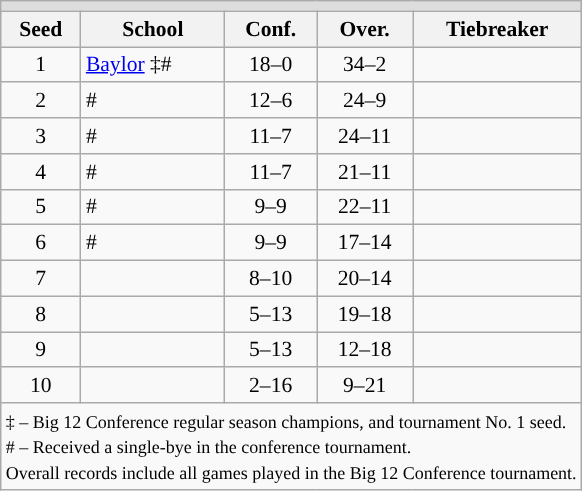<table class="wikitable" style="white-space:nowrap; font-size:90%;text-align:center">
<tr>
<td colspan="10" style="text-align:center; background:#DDDDDD; font:#000000"><strong></strong></td>
</tr>
<tr bgcolor="#efefef">
<th>Seed</th>
<th>School</th>
<th>Conf.</th>
<th>Over.</th>
<th>Tiebreaker</th>
</tr>
<tr>
<td>1</td>
<td align=left><a href='#'>Baylor</a> ‡#</td>
<td>18–0</td>
<td>34–2</td>
<td></td>
</tr>
<tr>
<td>2</td>
<td align=left> #</td>
<td>12–6</td>
<td>24–9</td>
<td></td>
</tr>
<tr>
<td>3</td>
<td align=left> #</td>
<td>11–7</td>
<td>24–11</td>
<td></td>
</tr>
<tr>
<td>4</td>
<td align=left> #</td>
<td>11–7</td>
<td>21–11</td>
<td></td>
</tr>
<tr>
<td>5</td>
<td align=left> #</td>
<td>9–9</td>
<td>22–11</td>
<td></td>
</tr>
<tr>
<td>6</td>
<td align=left> #</td>
<td>9–9</td>
<td>17–14</td>
<td></td>
</tr>
<tr>
<td>7</td>
<td align=left></td>
<td>8–10</td>
<td>20–14</td>
<td></td>
</tr>
<tr>
<td>8</td>
<td align=left></td>
<td>5–13</td>
<td>19–18</td>
<td></td>
</tr>
<tr>
<td>9</td>
<td align=left></td>
<td>5–13</td>
<td>12–18</td>
<td></td>
</tr>
<tr>
<td>10</td>
<td align=left></td>
<td>2–16</td>
<td>9–21</td>
<td></td>
</tr>
<tr>
<td colspan="10" style="text-align:left;"><small>‡ – Big 12 Conference regular season champions, and tournament No. 1 seed.<br># – Received a single-bye in the conference tournament.<br>Overall records include all games played in the Big 12 Conference tournament.</small></td>
</tr>
</table>
